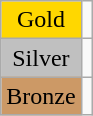<table class="wikitable" style=" text-align:center;">
<tr>
<td bgcolor="gold">Gold</td>
<td></td>
</tr>
<tr>
<td bgcolor="silver">Silver</td>
<td></td>
</tr>
<tr>
<td bgcolor="CC9966">Bronze</td>
<td></td>
</tr>
</table>
